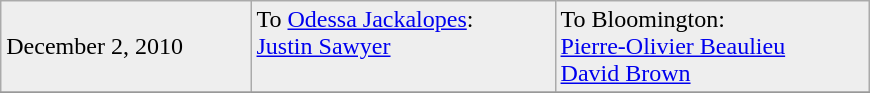<table class="wikitable" style="border:1px solid #999999; width:580px;">
<tr bgcolor="eeeeee">
<td>December 2, 2010 </td>
<td valign="top">To <a href='#'>Odessa Jackalopes</a>: <br> <a href='#'>Justin Sawyer</a></td>
<td valign="top">To Bloomington: <br> <a href='#'>Pierre-Olivier Beaulieu</a> <br> <a href='#'>David Brown</a></td>
</tr>
<tr>
</tr>
</table>
